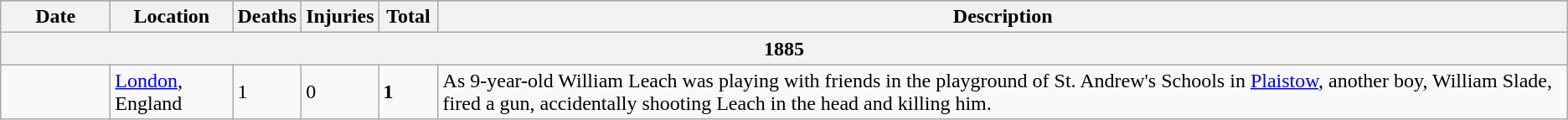<table class="sortable wikitable" style="font-size:100%;" id="1880s">
<tr>
</tr>
<tr>
<th style="width:80px;">Date</th>
<th style="width:90px;">Location</th>
<th style="width:40px;">Deaths</th>
<th style="width:40px;">Injuries</th>
<th style="width:40px;">Total</th>
<th class="unsortable">Description</th>
</tr>
<tr>
<th colspan="7">1885 </th>
</tr>
<tr>
<td></td>
<td><a href='#'>London</a>, England</td>
<td>1</td>
<td>0</td>
<td><strong>1</strong></td>
<td>As 9-year-old William Leach was playing with friends in the playground of St. Andrew's Schools in <a href='#'>Plaistow</a>, another boy, William Slade, fired a gun, accidentally shooting Leach in the head and killing him.</td>
</tr>
</table>
